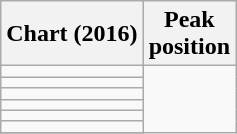<table class="wikitable sortable plainrowheaders">
<tr>
<th>Chart (2016)</th>
<th>Peak<br>position</th>
</tr>
<tr>
<td></td>
</tr>
<tr>
<td></td>
</tr>
<tr>
<td></td>
</tr>
<tr>
<td></td>
</tr>
<tr>
<td></td>
</tr>
<tr>
<td></td>
</tr>
<tr>
</tr>
</table>
